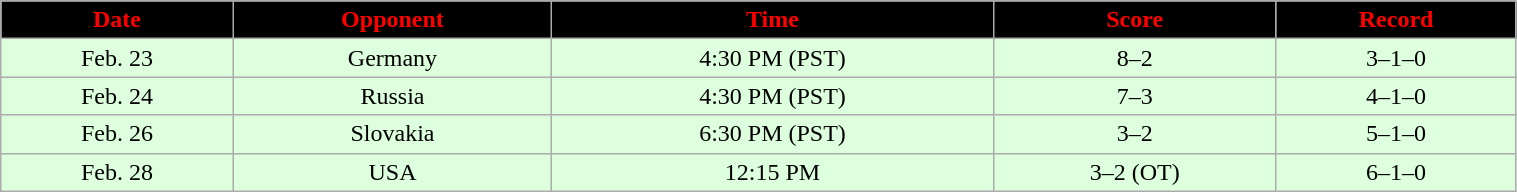<table class="wikitable" width="80%">
<tr>
<th style="background:black;color:red;">Date</th>
<th style="background:black;color:red;">Opponent</th>
<th style="background:black;color:red;">Time</th>
<th style="background:black;color:red;">Score</th>
<th style="background:black;color:red;">Record</th>
</tr>
<tr align="center" bgcolor="#ddffdd">
<td>Feb. 23</td>
<td>Germany</td>
<td>4:30 PM (PST)</td>
<td>8–2</td>
<td>3–1–0</td>
</tr>
<tr align="center" bgcolor="#ddffdd">
<td>Feb. 24</td>
<td>Russia</td>
<td>4:30 PM (PST)</td>
<td>7–3</td>
<td>4–1–0</td>
</tr>
<tr align="center" bgcolor="#ddffdd">
<td>Feb. 26</td>
<td>Slovakia</td>
<td>6:30 PM (PST)</td>
<td>3–2</td>
<td>5–1–0</td>
</tr>
<tr align="center" bgcolor="#ddffdd">
<td>Feb. 28</td>
<td>USA</td>
<td>12:15 PM</td>
<td>3–2 (OT)</td>
<td>6–1–0</td>
</tr>
</table>
